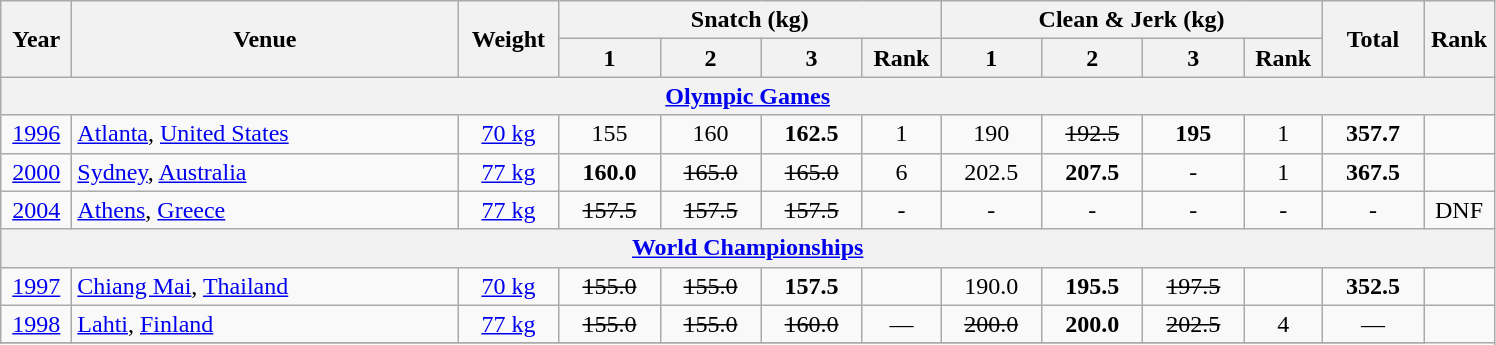<table class="wikitable" style="text-align:center;">
<tr>
<th rowspan=2 width=40>Year</th>
<th rowspan=2 width=250>Venue</th>
<th rowspan=2 width=60>Weight</th>
<th colspan=4>Snatch (kg)</th>
<th colspan=4>Clean & Jerk (kg)</th>
<th rowspan=2 width=60>Total</th>
<th rowspan=2 width=40>Rank</th>
</tr>
<tr>
<th width=60>1</th>
<th width=60>2</th>
<th width=60>3</th>
<th width=45>Rank</th>
<th width=60>1</th>
<th width=60>2</th>
<th width=60>3</th>
<th width=45>Rank</th>
</tr>
<tr>
<th colspan=13><a href='#'>Olympic Games</a></th>
</tr>
<tr>
<td><a href='#'>1996</a></td>
<td align=left> <a href='#'>Atlanta</a>, <a href='#'>United States</a></td>
<td><a href='#'>70 kg</a></td>
<td>155</td>
<td>160</td>
<td><strong>162.5</strong></td>
<td>1</td>
<td>190</td>
<td><s>192.5</s></td>
<td><strong>195</strong></td>
<td>1</td>
<td><strong>357.7</strong></td>
<td></td>
</tr>
<tr>
<td><a href='#'>2000</a></td>
<td align=left> <a href='#'>Sydney</a>, <a href='#'>Australia</a></td>
<td><a href='#'>77 kg</a></td>
<td><strong>160.0</strong></td>
<td><s>165.0</s></td>
<td><s>165.0</s></td>
<td>6</td>
<td>202.5</td>
<td><strong>207.5</strong></td>
<td>-</td>
<td>1</td>
<td><strong>367.5</strong></td>
<td></td>
</tr>
<tr>
<td><a href='#'>2004</a></td>
<td align=left> <a href='#'>Athens</a>, <a href='#'>Greece</a></td>
<td><a href='#'>77 kg</a></td>
<td><s>157.5</s></td>
<td><s>157.5</s></td>
<td><s>157.5</s></td>
<td>-</td>
<td>-</td>
<td>-</td>
<td>-</td>
<td>-</td>
<td>-</td>
<td>DNF</td>
</tr>
<tr>
<th colspan=13><a href='#'>World Championships</a></th>
</tr>
<tr>
<td><a href='#'>1997</a></td>
<td align=left>  <a href='#'>Chiang Mai</a>, <a href='#'>Thailand</a></td>
<td><a href='#'>70 kg</a></td>
<td><s>155.0 </s></td>
<td><s>155.0 </s></td>
<td><strong>157.5</strong></td>
<td></td>
<td>190.0</td>
<td><strong>195.5</strong></td>
<td><s>197.5 </s></td>
<td></td>
<td><strong>352.5</strong></td>
<td></td>
</tr>
<tr>
<td><a href='#'>1998</a></td>
<td align=left> <a href='#'>Lahti</a>, <a href='#'>Finland</a></td>
<td><a href='#'>77 kg</a></td>
<td><s>155.0 </s></td>
<td><s>155.0 </s></td>
<td><s>160.0 </s></td>
<td>—</td>
<td><s>200.0 </s></td>
<td><strong>200.0</strong></td>
<td><s>202.5 </s></td>
<td>4</td>
<td>—</td>
</tr>
<tr>
</tr>
</table>
